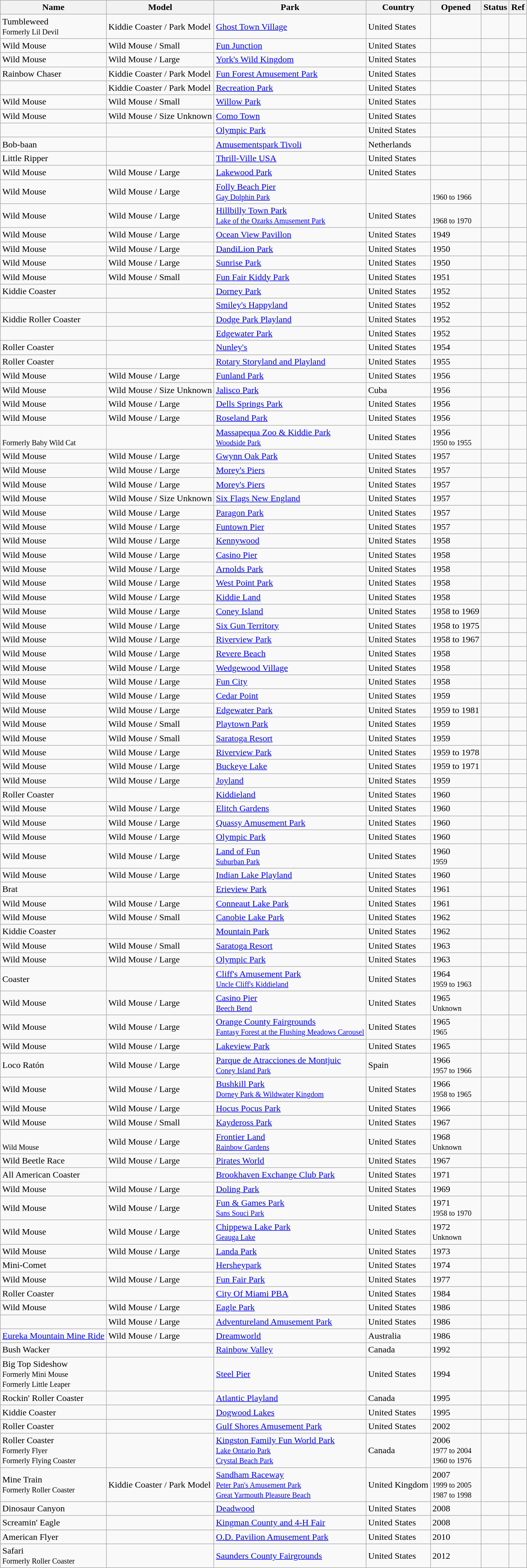<table class="wikitable sortable">
<tr>
<th>Name</th>
<th>Model</th>
<th>Park</th>
<th>Country</th>
<th>Opened</th>
<th>Status</th>
<th class="unsortable">Ref</th>
</tr>
<tr>
<td>Tumbleweed<br><small>Formerly Lil Devil</small></td>
<td>Kiddie Coaster / Park Model</td>
<td><a href='#'>Ghost Town Village</a></td>
<td> United States</td>
<td></td>
<td></td>
<td></td>
</tr>
<tr>
<td>Wild Mouse</td>
<td>Wild Mouse / Small</td>
<td><a href='#'>Fun Junction</a></td>
<td> United States</td>
<td></td>
<td></td>
<td></td>
</tr>
<tr>
<td>Wild Mouse</td>
<td>Wild Mouse / Large</td>
<td><a href='#'>York's Wild Kingdom</a></td>
<td> United States</td>
<td></td>
<td></td>
<td></td>
</tr>
<tr>
<td>Rainbow Chaser</td>
<td>Kiddie Coaster / Park Model</td>
<td><a href='#'>Fun Forest Amusement Park</a></td>
<td> United States</td>
<td></td>
<td></td>
<td></td>
</tr>
<tr>
<td></td>
<td>Kiddie Coaster / Park Model</td>
<td><a href='#'>Recreation Park</a></td>
<td> United States</td>
<td></td>
<td></td>
<td></td>
</tr>
<tr>
<td>Wild Mouse</td>
<td>Wild Mouse / Small</td>
<td><a href='#'>Willow Park</a></td>
<td> United States</td>
<td></td>
<td></td>
<td></td>
</tr>
<tr>
<td>Wild Mouse</td>
<td>Wild Mouse / Size Unknown</td>
<td><a href='#'>Como Town</a></td>
<td> United States</td>
<td></td>
<td></td>
<td></td>
</tr>
<tr>
<td></td>
<td></td>
<td><a href='#'>Olympic Park</a></td>
<td> United States</td>
<td></td>
<td></td>
<td></td>
</tr>
<tr>
<td>Bob-baan</td>
<td></td>
<td><a href='#'>Amusementspark Tivoli</a></td>
<td> Netherlands</td>
<td></td>
<td></td>
<td></td>
</tr>
<tr>
<td>Little Ripper</td>
<td></td>
<td><a href='#'>Thrill-Ville USA</a></td>
<td> United States</td>
<td></td>
<td></td>
<td></td>
</tr>
<tr>
<td>Wild Mouse</td>
<td>Wild Mouse / Large</td>
<td><a href='#'>Lakewood Park</a></td>
<td> United States</td>
<td></td>
<td></td>
<td></td>
</tr>
<tr>
<td>Wild Mouse</td>
<td>Wild Mouse / Large</td>
<td><a href='#'>Folly Beach Pier</a><br><small><a href='#'>Gay Dolphin Park</a></small></td>
<td></td>
<td><br><small>1960 to 1966</small></td>
<td></td>
<td><br></td>
</tr>
<tr>
<td>Wild Mouse</td>
<td>Wild Mouse / Large</td>
<td><a href='#'>Hillbilly Town Park</a><br><small><a href='#'>Lake of the Ozarks Amusement Park</a></small></td>
<td> United States</td>
<td><br><small>1968 to 1970</small></td>
<td></td>
<td><br></td>
</tr>
<tr>
<td>Wild Mouse</td>
<td>Wild Mouse / Large</td>
<td><a href='#'>Ocean View Pavillon</a></td>
<td> United States</td>
<td>1949</td>
<td></td>
<td></td>
</tr>
<tr>
<td>Wild Mouse</td>
<td>Wild Mouse / Large</td>
<td><a href='#'>DandiLion Park</a></td>
<td> United States</td>
<td>1950</td>
<td></td>
<td></td>
</tr>
<tr>
<td>Wild Mouse</td>
<td>Wild Mouse / Large</td>
<td><a href='#'>Sunrise Park</a></td>
<td> United States</td>
<td>1950</td>
<td></td>
<td></td>
</tr>
<tr>
<td>Wild Mouse</td>
<td>Wild Mouse / Small</td>
<td><a href='#'>Fun Fair Kiddy Park</a></td>
<td> United States</td>
<td>1951</td>
<td></td>
<td></td>
</tr>
<tr>
<td>Kiddie Coaster</td>
<td></td>
<td><a href='#'>Dorney Park</a></td>
<td> United States</td>
<td>1952</td>
<td></td>
<td></td>
</tr>
<tr>
<td></td>
<td></td>
<td><a href='#'>Smiley's Happyland</a></td>
<td> United States</td>
<td>1952</td>
<td></td>
<td></td>
</tr>
<tr>
<td>Kiddie Roller Coaster</td>
<td></td>
<td><a href='#'>Dodge Park Playland</a></td>
<td> United States</td>
<td>1952</td>
<td></td>
<td></td>
</tr>
<tr>
<td></td>
<td></td>
<td><a href='#'>Edgewater Park</a></td>
<td> United States</td>
<td>1952</td>
<td></td>
<td></td>
</tr>
<tr>
<td>Roller Coaster</td>
<td></td>
<td><a href='#'>Nunley's</a></td>
<td> United States</td>
<td>1954</td>
<td></td>
<td></td>
</tr>
<tr>
<td>Roller Coaster</td>
<td></td>
<td><a href='#'>Rotary Storyland and Playland</a></td>
<td> United States</td>
<td>1955</td>
<td></td>
<td></td>
</tr>
<tr>
<td>Wild Mouse</td>
<td>Wild Mouse / Large</td>
<td><a href='#'>Funland Park</a></td>
<td> United States</td>
<td>1956</td>
<td></td>
<td></td>
</tr>
<tr>
<td>Wild Mouse</td>
<td>Wild Mouse / Size Unknown</td>
<td><a href='#'>Jalisco Park</a></td>
<td> Cuba</td>
<td>1956</td>
<td></td>
<td></td>
</tr>
<tr>
<td>Wild Mouse</td>
<td>Wild Mouse / Large</td>
<td><a href='#'>Dells Springs Park</a></td>
<td> United States</td>
<td>1956</td>
<td></td>
<td></td>
</tr>
<tr>
<td>Wild Mouse</td>
<td>Wild Mouse / Large</td>
<td><a href='#'>Roseland Park</a></td>
<td> United States</td>
<td>1956</td>
<td></td>
<td></td>
</tr>
<tr>
<td><br><small>Formerly Baby Wild Cat</small></td>
<td></td>
<td><a href='#'>Massapequa Zoo & Kiddie Park</a><br><small><a href='#'>Woodside Park</a></small></td>
<td> United States</td>
<td>1956<br><small>1950 to 1955</small></td>
<td></td>
<td><br></td>
</tr>
<tr>
<td>Wild Mouse</td>
<td>Wild Mouse / Large</td>
<td><a href='#'>Gwynn Oak Park</a></td>
<td> United States</td>
<td>1957</td>
<td></td>
<td></td>
</tr>
<tr>
<td>Wild Mouse</td>
<td>Wild Mouse / Large</td>
<td><a href='#'>Morey's Piers</a></td>
<td> United States</td>
<td>1957</td>
<td></td>
<td></td>
</tr>
<tr>
<td>Wild Mouse</td>
<td>Wild Mouse / Large</td>
<td><a href='#'>Morey's Piers</a></td>
<td> United States</td>
<td>1957</td>
<td></td>
<td></td>
</tr>
<tr>
<td>Wild Mouse</td>
<td>Wild Mouse / Size Unknown</td>
<td><a href='#'>Six Flags New England</a></td>
<td> United States</td>
<td>1957</td>
<td></td>
<td></td>
</tr>
<tr>
<td>Wild Mouse</td>
<td>Wild Mouse / Large</td>
<td><a href='#'>Paragon Park</a></td>
<td> United States</td>
<td>1957</td>
<td></td>
<td></td>
</tr>
<tr>
<td>Wild Mouse</td>
<td>Wild Mouse / Large</td>
<td><a href='#'>Funtown Pier</a></td>
<td> United States</td>
<td>1957</td>
<td></td>
<td></td>
</tr>
<tr>
<td>Wild Mouse</td>
<td>Wild Mouse / Large</td>
<td><a href='#'>Kennywood</a></td>
<td> United States</td>
<td>1958</td>
<td></td>
<td></td>
</tr>
<tr>
<td>Wild Mouse</td>
<td>Wild Mouse / Large</td>
<td><a href='#'>Casino Pier</a></td>
<td> United States</td>
<td>1958</td>
<td></td>
<td></td>
</tr>
<tr>
<td>Wild Mouse</td>
<td>Wild Mouse / Large</td>
<td><a href='#'>Arnolds Park</a></td>
<td> United States</td>
<td>1958</td>
<td></td>
<td></td>
</tr>
<tr>
<td>Wild Mouse</td>
<td>Wild Mouse / Large</td>
<td><a href='#'>West Point Park</a></td>
<td> United States</td>
<td>1958</td>
<td></td>
<td></td>
</tr>
<tr>
<td>Wild Mouse</td>
<td>Wild Mouse / Large</td>
<td><a href='#'>Kiddie Land</a></td>
<td> United States</td>
<td>1958</td>
<td></td>
<td></td>
</tr>
<tr>
<td>Wild Mouse</td>
<td>Wild Mouse / Large</td>
<td><a href='#'>Coney Island</a></td>
<td> United States</td>
<td>1958 to 1969</td>
<td></td>
<td></td>
</tr>
<tr>
<td>Wild Mouse</td>
<td>Wild Mouse / Large</td>
<td><a href='#'>Six Gun Territory</a></td>
<td> United States</td>
<td>1958 to 1975</td>
<td></td>
<td></td>
</tr>
<tr>
<td>Wild Mouse</td>
<td>Wild Mouse / Large</td>
<td><a href='#'>Riverview Park</a></td>
<td> United States</td>
<td>1958 to 1967</td>
<td></td>
<td></td>
</tr>
<tr>
<td>Wild Mouse</td>
<td>Wild Mouse / Large</td>
<td><a href='#'>Revere Beach</a></td>
<td> United States</td>
<td>1958</td>
<td></td>
<td></td>
</tr>
<tr>
<td>Wild Mouse</td>
<td>Wild Mouse / Large</td>
<td><a href='#'>Wedgewood Village</a></td>
<td> United States</td>
<td>1958</td>
<td></td>
<td></td>
</tr>
<tr>
<td>Wild Mouse</td>
<td>Wild Mouse / Large</td>
<td><a href='#'>Fun City</a></td>
<td> United States</td>
<td>1958</td>
<td></td>
<td></td>
</tr>
<tr>
<td>Wild Mouse</td>
<td>Wild Mouse / Large</td>
<td><a href='#'>Cedar Point</a></td>
<td> United States</td>
<td>1959</td>
<td></td>
<td></td>
</tr>
<tr>
<td>Wild Mouse</td>
<td>Wild Mouse / Large</td>
<td><a href='#'>Edgewater Park</a></td>
<td> United States</td>
<td>1959 to 1981</td>
<td></td>
<td></td>
</tr>
<tr>
<td>Wild Mouse</td>
<td>Wild Mouse / Small</td>
<td><a href='#'>Playtown Park</a></td>
<td> United States</td>
<td>1959</td>
<td></td>
<td></td>
</tr>
<tr>
<td>Wild Mouse</td>
<td>Wild Mouse / Small</td>
<td><a href='#'>Saratoga Resort</a></td>
<td> United States</td>
<td>1959</td>
<td></td>
<td></td>
</tr>
<tr>
<td>Wild Mouse</td>
<td>Wild Mouse / Large</td>
<td><a href='#'>Riverview Park</a></td>
<td> United States</td>
<td>1959 to 1978</td>
<td></td>
<td></td>
</tr>
<tr>
<td>Wild Mouse</td>
<td>Wild Mouse / Large</td>
<td><a href='#'>Buckeye Lake</a></td>
<td> United States</td>
<td>1959 to 1971</td>
<td></td>
<td></td>
</tr>
<tr>
<td>Wild Mouse</td>
<td>Wild Mouse / Large</td>
<td><a href='#'>Joyland</a></td>
<td> United States</td>
<td>1959</td>
<td></td>
<td></td>
</tr>
<tr>
<td>Roller Coaster</td>
<td></td>
<td><a href='#'>Kiddieland</a></td>
<td> United States</td>
<td>1960</td>
<td></td>
<td></td>
</tr>
<tr>
<td>Wild Mouse</td>
<td>Wild Mouse / Large</td>
<td><a href='#'>Elitch Gardens</a></td>
<td> United States</td>
<td>1960</td>
<td></td>
<td></td>
</tr>
<tr>
<td>Wild Mouse</td>
<td>Wild Mouse / Large</td>
<td><a href='#'>Quassy Amusement Park</a></td>
<td> United States</td>
<td>1960</td>
<td></td>
<td></td>
</tr>
<tr>
<td>Wild Mouse</td>
<td>Wild Mouse / Large</td>
<td><a href='#'>Olympic Park</a></td>
<td> United States</td>
<td>1960</td>
<td></td>
<td></td>
</tr>
<tr>
<td>Wild Mouse</td>
<td>Wild Mouse / Large</td>
<td><a href='#'>Land of Fun</a><br><small><a href='#'>Suburban Park</a></small></td>
<td> United States</td>
<td>1960<br><small>1959</small></td>
<td></td>
<td><br></td>
</tr>
<tr>
<td>Wild Mouse</td>
<td>Wild Mouse / Large</td>
<td><a href='#'>Indian Lake Playland</a></td>
<td> United States</td>
<td>1960</td>
<td></td>
<td></td>
</tr>
<tr>
<td>Brat</td>
<td></td>
<td><a href='#'>Erieview Park</a></td>
<td> United States</td>
<td>1961</td>
<td></td>
<td></td>
</tr>
<tr>
<td>Wild Mouse</td>
<td>Wild Mouse / Large</td>
<td><a href='#'>Conneaut Lake Park</a></td>
<td> United States</td>
<td>1961</td>
<td></td>
<td></td>
</tr>
<tr>
<td>Wild Mouse</td>
<td>Wild Mouse / Small</td>
<td><a href='#'>Canobie Lake Park</a></td>
<td> United States</td>
<td>1962</td>
<td></td>
<td></td>
</tr>
<tr>
<td>Kiddie Coaster</td>
<td></td>
<td><a href='#'>Mountain Park</a></td>
<td> United States</td>
<td>1962</td>
<td></td>
<td></td>
</tr>
<tr>
<td>Wild Mouse</td>
<td>Wild Mouse / Small</td>
<td><a href='#'>Saratoga Resort</a></td>
<td> United States</td>
<td>1963</td>
<td></td>
<td></td>
</tr>
<tr>
<td>Wild Mouse</td>
<td>Wild Mouse / Large</td>
<td><a href='#'>Olympic Park</a></td>
<td> United States</td>
<td>1963</td>
<td></td>
<td></td>
</tr>
<tr>
<td>Coaster</td>
<td></td>
<td><a href='#'>Cliff's Amusement Park</a><br><small><a href='#'>Uncle Cliff's Kiddieland</a></small></td>
<td> United States</td>
<td>1964<br><small>1959 to 1963</small></td>
<td></td>
<td><br></td>
</tr>
<tr>
<td>Wild Mouse</td>
<td>Wild Mouse / Large</td>
<td><a href='#'>Casino Pier</a><br><small><a href='#'>Beech Bend</a></small></td>
<td> United States</td>
<td>1965<br><small>Unknown</small></td>
<td></td>
<td><br></td>
</tr>
<tr>
<td>Wild Mouse</td>
<td>Wild Mouse / Large</td>
<td><a href='#'>Orange County Fairgrounds</a><br><small><a href='#'>Fantasy Forest at the Flushing Meadows Carousel</a></small></td>
<td> United States</td>
<td>1965<br><small>1965</small></td>
<td></td>
<td><br></td>
</tr>
<tr>
<td>Wild Mouse</td>
<td>Wild Mouse / Large</td>
<td><a href='#'>Lakeview Park</a></td>
<td> United States</td>
<td>1965</td>
<td></td>
<td></td>
</tr>
<tr>
<td>Loco Ratón</td>
<td>Wild Mouse / Large</td>
<td><a href='#'>Parque de Atracciones de Montjuic</a><br><small><a href='#'>Coney Island Park</a></small></td>
<td> Spain</td>
<td>1966<br><small>1957 to 1966</small></td>
<td></td>
<td><br></td>
</tr>
<tr>
<td>Wild Mouse</td>
<td>Wild Mouse / Large</td>
<td><a href='#'>Bushkill Park</a><br><small><a href='#'>Dorney Park & Wildwater Kingdom</a></small></td>
<td> United States</td>
<td>1966<br><small>1958 to 1965</small></td>
<td></td>
<td><br></td>
</tr>
<tr>
<td>Wild Mouse</td>
<td>Wild Mouse / Large</td>
<td><a href='#'>Hocus Pocus Park</a></td>
<td> United States</td>
<td>1966</td>
<td></td>
<td></td>
</tr>
<tr>
<td>Wild Mouse</td>
<td>Wild Mouse / Small</td>
<td><a href='#'>Kaydeross Park</a></td>
<td> United States</td>
<td>1967</td>
<td></td>
<td></td>
</tr>
<tr>
<td><br><small>Wild Mouse</small></td>
<td>Wild Mouse / Large</td>
<td><a href='#'>Frontier Land</a><br><small><a href='#'>Rainbow Gardens</a></small></td>
<td> United States</td>
<td>1968<br><small>Unknown</small></td>
<td></td>
<td><br></td>
</tr>
<tr>
<td>Wild Beetle Race</td>
<td>Wild Mouse / Large</td>
<td><a href='#'>Pirates World</a></td>
<td> United States</td>
<td>1967</td>
<td></td>
<td></td>
</tr>
<tr>
<td>All American Coaster</td>
<td></td>
<td><a href='#'>Brookhaven Exchange Club Park</a></td>
<td> United States</td>
<td>1971</td>
<td></td>
<td></td>
</tr>
<tr>
<td>Wild Mouse</td>
<td>Wild Mouse / Large</td>
<td><a href='#'>Doling Park</a></td>
<td> United States</td>
<td>1969</td>
<td></td>
<td></td>
</tr>
<tr>
<td>Wild Mouse</td>
<td>Wild Mouse / Large</td>
<td><a href='#'>Fun & Games Park</a><br><small><a href='#'>Sans Souci Park</a></small></td>
<td> United States</td>
<td>1971<br><small>1958 to 1970</small></td>
<td></td>
<td><br></td>
</tr>
<tr>
<td>Wild Mouse</td>
<td>Wild Mouse / Large</td>
<td><a href='#'>Chippewa Lake Park</a><br><small><a href='#'>Geauga Lake</a></small></td>
<td> United States</td>
<td>1972<br><small>Unknown</small></td>
<td></td>
<td><br></td>
</tr>
<tr>
<td>Wild Mouse</td>
<td>Wild Mouse / Large</td>
<td><a href='#'>Landa Park</a></td>
<td> United States</td>
<td>1973</td>
<td></td>
<td></td>
</tr>
<tr>
<td>Mini-Comet</td>
<td></td>
<td><a href='#'>Hersheypark</a></td>
<td> United States</td>
<td>1974</td>
<td></td>
<td></td>
</tr>
<tr>
<td>Wild Mouse</td>
<td>Wild Mouse / Large</td>
<td><a href='#'>Fun Fair Park</a></td>
<td> United States</td>
<td>1977</td>
<td></td>
<td></td>
</tr>
<tr>
<td>Roller Coaster</td>
<td></td>
<td><a href='#'>City Of Miami PBA</a></td>
<td> United States</td>
<td>1984</td>
<td></td>
<td></td>
</tr>
<tr>
<td>Wild Mouse</td>
<td>Wild Mouse / Large</td>
<td><a href='#'>Eagle Park</a></td>
<td> United States</td>
<td>1986</td>
<td></td>
<td></td>
</tr>
<tr>
<td></td>
<td>Wild Mouse / Large</td>
<td><a href='#'>Adventureland Amusement Park</a></td>
<td> United States</td>
<td>1986</td>
<td></td>
<td></td>
</tr>
<tr>
<td><a href='#'>Eureka Mountain Mine Ride</a></td>
<td>Wild Mouse / Large</td>
<td><a href='#'>Dreamworld</a></td>
<td> Australia</td>
<td>1986</td>
<td></td>
<td></td>
</tr>
<tr>
<td>Bush Wacker</td>
<td></td>
<td><a href='#'>Rainbow Valley</a></td>
<td> Canada</td>
<td>1992</td>
<td></td>
<td></td>
</tr>
<tr>
<td>Big Top Sideshow<br><small>Formerly Mini Mouse<br>Formerly Little Leaper</small></td>
<td></td>
<td><a href='#'>Steel Pier</a></td>
<td> United States</td>
<td>1994</td>
<td></td>
<td></td>
</tr>
<tr>
<td>Rockin' Roller Coaster</td>
<td></td>
<td><a href='#'>Atlantic Playland</a></td>
<td> Canada</td>
<td>1995</td>
<td></td>
<td></td>
</tr>
<tr>
<td>Kiddie Coaster</td>
<td></td>
<td><a href='#'>Dogwood Lakes</a></td>
<td> United States</td>
<td>1995</td>
<td></td>
<td></td>
</tr>
<tr>
<td>Roller Coaster</td>
<td></td>
<td><a href='#'>Gulf Shores Amusement Park</a></td>
<td> United States</td>
<td>2002</td>
<td></td>
<td></td>
</tr>
<tr>
<td>Roller Coaster<br><small>Formerly Flyer<br>Formerly Flying Coaster</small></td>
<td></td>
<td><a href='#'>Kingston Family Fun World Park</a><br><small><a href='#'>Lake Ontario Park</a><br><a href='#'>Crystal Beach Park</a></small></td>
<td> Canada</td>
<td>2006<br><small>1977 to 2004<br>1960 to 1976</small></td>
<td></td>
<td><br><br></td>
</tr>
<tr>
<td>Mine Train<br><small>Formerly Roller Coaster</small></td>
<td>Kiddie Coaster / Park Model</td>
<td><a href='#'>Sandham Raceway</a><br><small><a href='#'>Peter Pan's Amusement Park</a><br><a href='#'>Great Yarmouth Pleasure Beach</a></small></td>
<td> United Kingdom</td>
<td>2007<br><small>1999 to 2005<br>1987 to 1998</small></td>
<td></td>
<td><br><br></td>
</tr>
<tr>
<td>Dinosaur Canyon</td>
<td></td>
<td><a href='#'>Deadwood</a></td>
<td> United States</td>
<td>2008</td>
<td></td>
<td></td>
</tr>
<tr>
<td>Screamin' Eagle</td>
<td></td>
<td><a href='#'>Kingman County and 4-H Fair</a></td>
<td> United States</td>
<td>2008</td>
<td></td>
<td></td>
</tr>
<tr>
<td>American Flyer</td>
<td></td>
<td><a href='#'>O.D. Pavilion Amusement Park</a></td>
<td> United States</td>
<td>2010</td>
<td></td>
<td></td>
</tr>
<tr>
<td>Safari<br><small>Formerly Roller Coaster</small></td>
<td></td>
<td><a href='#'>Saunders County Fairgrounds</a></td>
<td> United States</td>
<td>2012</td>
<td></td>
<td></td>
</tr>
</table>
